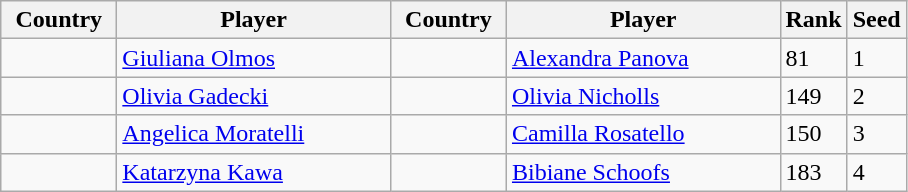<table class="wikitable">
<tr>
<th width="70">Country</th>
<th width="175">Player</th>
<th width="70">Country</th>
<th width="175">Player</th>
<th>Rank</th>
<th>Seed</th>
</tr>
<tr>
<td></td>
<td><a href='#'>Giuliana Olmos</a></td>
<td></td>
<td><a href='#'>Alexandra Panova</a></td>
<td>81</td>
<td>1</td>
</tr>
<tr>
<td></td>
<td><a href='#'>Olivia Gadecki</a></td>
<td></td>
<td><a href='#'>Olivia Nicholls</a></td>
<td>149</td>
<td>2</td>
</tr>
<tr>
<td></td>
<td><a href='#'>Angelica Moratelli</a></td>
<td></td>
<td><a href='#'>Camilla Rosatello</a></td>
<td>150</td>
<td>3</td>
</tr>
<tr>
<td></td>
<td><a href='#'>Katarzyna Kawa</a></td>
<td></td>
<td><a href='#'>Bibiane Schoofs</a></td>
<td>183</td>
<td>4</td>
</tr>
</table>
